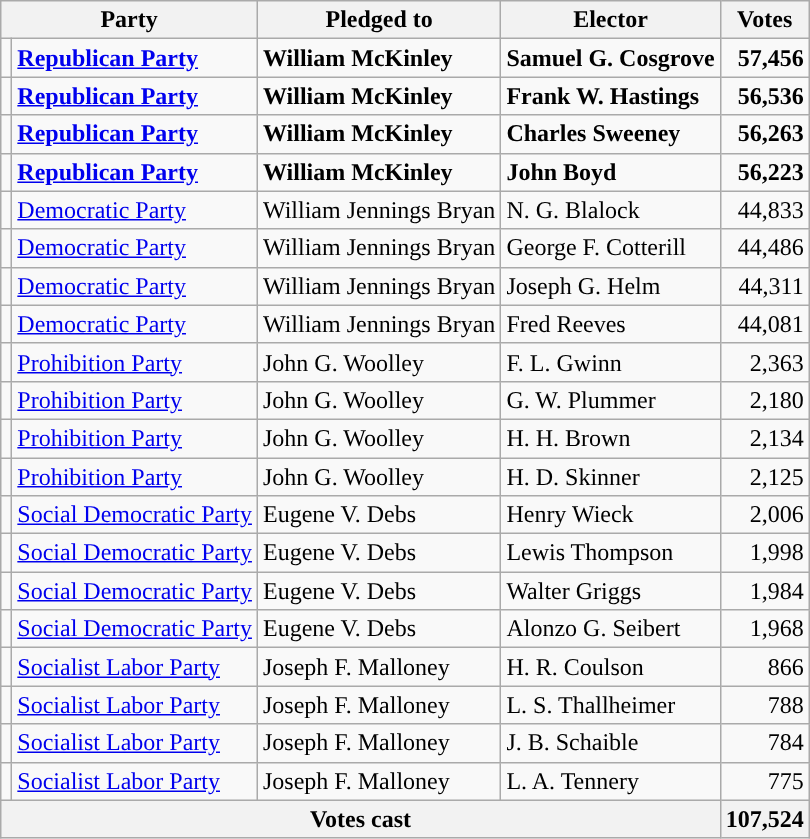<table class="wikitable">
<tr>
<th colspan=2>Party</th>
<th>Pledged to</th>
<th>Elector</th>
<th>Votes</th>
</tr>
<tr style="font-weight:bold">
<td></td>
<td><a href='#'>Republican Party</a></td>
<td>William McKinley</td>
<td>Samuel G. Cosgrove</td>
<td align="right">57,456</td>
</tr>
<tr style="font-weight:bold">
<td></td>
<td><a href='#'>Republican Party</a></td>
<td>William McKinley</td>
<td>Frank W. Hastings</td>
<td align="right">56,536</td>
</tr>
<tr style="font-weight:bold">
<td></td>
<td><a href='#'>Republican Party</a></td>
<td>William McKinley</td>
<td>Charles Sweeney</td>
<td align="right">56,263</td>
</tr>
<tr style="font-weight:bold">
<td></td>
<td><a href='#'>Republican Party</a></td>
<td>William McKinley</td>
<td>John Boyd</td>
<td align="right">56,223</td>
</tr>
<tr>
<td></td>
<td><a href='#'>Democratic Party</a></td>
<td>William Jennings Bryan</td>
<td>N. G. Blalock</td>
<td align="right">44,833</td>
</tr>
<tr>
<td></td>
<td><a href='#'>Democratic Party</a></td>
<td>William Jennings Bryan</td>
<td>George F. Cotterill</td>
<td align="right">44,486</td>
</tr>
<tr>
<td></td>
<td><a href='#'>Democratic Party</a></td>
<td>William Jennings Bryan</td>
<td>Joseph G. Helm</td>
<td align="right">44,311</td>
</tr>
<tr>
<td></td>
<td><a href='#'>Democratic Party</a></td>
<td>William Jennings Bryan</td>
<td>Fred Reeves</td>
<td align="right">44,081</td>
</tr>
<tr>
<td></td>
<td><a href='#'>Prohibition Party</a></td>
<td>John G. Woolley</td>
<td>F. L. Gwinn</td>
<td align="right">2,363</td>
</tr>
<tr>
<td></td>
<td><a href='#'>Prohibition Party</a></td>
<td>John G. Woolley</td>
<td>G. W. Plummer</td>
<td align="right">2,180</td>
</tr>
<tr>
<td></td>
<td><a href='#'>Prohibition Party</a></td>
<td>John G. Woolley</td>
<td>H. H. Brown</td>
<td align="right">2,134</td>
</tr>
<tr>
<td></td>
<td><a href='#'>Prohibition Party</a></td>
<td>John G. Woolley</td>
<td>H. D. Skinner</td>
<td align="right">2,125</td>
</tr>
<tr>
<td></td>
<td><a href='#'>Social Democratic Party</a></td>
<td>Eugene V. Debs</td>
<td>Henry Wieck</td>
<td align="right">2,006</td>
</tr>
<tr>
<td></td>
<td><a href='#'>Social Democratic Party</a></td>
<td>Eugene V. Debs</td>
<td>Lewis Thompson</td>
<td align="right">1,998</td>
</tr>
<tr>
<td></td>
<td><a href='#'>Social Democratic Party</a></td>
<td>Eugene V. Debs</td>
<td>Walter Griggs</td>
<td align="right">1,984</td>
</tr>
<tr>
<td></td>
<td><a href='#'>Social Democratic Party</a></td>
<td>Eugene V. Debs</td>
<td>Alonzo G. Seibert</td>
<td align="right">1,968</td>
</tr>
<tr>
<td></td>
<td><a href='#'>Socialist Labor Party</a></td>
<td>Joseph F. Malloney</td>
<td>H. R. Coulson</td>
<td align="right">866</td>
</tr>
<tr>
<td></td>
<td><a href='#'>Socialist Labor Party</a></td>
<td>Joseph F. Malloney</td>
<td>L. S. Thallheimer</td>
<td align="right">788</td>
</tr>
<tr>
<td></td>
<td><a href='#'>Socialist Labor Party</a></td>
<td>Joseph F. Malloney</td>
<td>J. B. Schaible</td>
<td align="right">784</td>
</tr>
<tr>
<td></td>
<td><a href='#'>Socialist Labor Party</a></td>
<td>Joseph F. Malloney</td>
<td>L. A. Tennery</td>
<td align="right">775</td>
</tr>
<tr>
<th colspan="4">Votes cast</th>
<th>107,524</th>
</tr>
</table>
